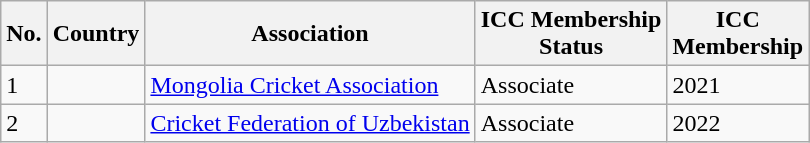<table class="wikitable sortable">
<tr>
<th>No.</th>
<th>Country</th>
<th>Association</th>
<th>ICC Membership<br>Status</th>
<th>ICC<br>Membership</th>
</tr>
<tr>
<td>1</td>
<td></td>
<td><a href='#'>Mongolia Cricket Association</a></td>
<td>Associate</td>
<td>2021</td>
</tr>
<tr>
<td>2</td>
<td></td>
<td><a href='#'>Cricket Federation of Uzbekistan</a></td>
<td>Associate</td>
<td>2022</td>
</tr>
</table>
